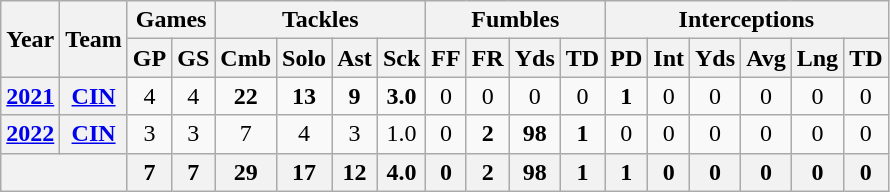<table class="wikitable" style="text-align:center;">
<tr>
<th rowspan="2">Year</th>
<th rowspan="2">Team</th>
<th colspan="2">Games</th>
<th colspan="4">Tackles</th>
<th colspan="4">Fumbles</th>
<th colspan="6">Interceptions</th>
</tr>
<tr>
<th>GP</th>
<th>GS</th>
<th>Cmb</th>
<th>Solo</th>
<th>Ast</th>
<th>Sck</th>
<th>FF</th>
<th>FR</th>
<th>Yds</th>
<th>TD</th>
<th>PD</th>
<th>Int</th>
<th>Yds</th>
<th>Avg</th>
<th>Lng</th>
<th>TD</th>
</tr>
<tr>
<th><a href='#'>2021</a></th>
<th><a href='#'>CIN</a></th>
<td>4</td>
<td>4</td>
<td><strong>22</strong></td>
<td><strong>13</strong></td>
<td><strong>9</strong></td>
<td><strong>3.0</strong></td>
<td>0</td>
<td>0</td>
<td>0</td>
<td>0</td>
<td><strong>1</strong></td>
<td>0</td>
<td>0</td>
<td>0</td>
<td>0</td>
<td>0</td>
</tr>
<tr>
<th><a href='#'>2022</a></th>
<th><a href='#'>CIN</a></th>
<td>3</td>
<td>3</td>
<td>7</td>
<td>4</td>
<td>3</td>
<td>1.0</td>
<td>0</td>
<td><strong>2</strong></td>
<td><strong>98</strong></td>
<td><strong>1</strong></td>
<td>0</td>
<td>0</td>
<td>0</td>
<td>0</td>
<td>0</td>
<td>0</td>
</tr>
<tr>
<th colspan="2"></th>
<th>7</th>
<th>7</th>
<th>29</th>
<th>17</th>
<th>12</th>
<th>4.0</th>
<th>0</th>
<th>2</th>
<th>98</th>
<th>1</th>
<th>1</th>
<th>0</th>
<th>0</th>
<th>0</th>
<th>0</th>
<th>0</th>
</tr>
</table>
